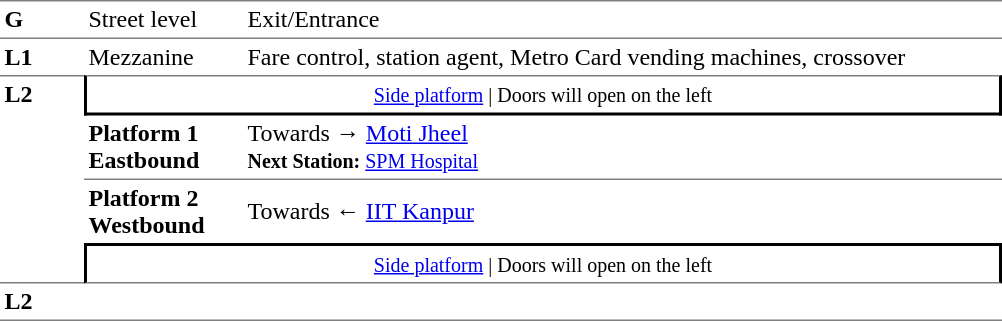<table table border=0 cellspacing=0 cellpadding=3>
<tr>
<td style="border-bottom:solid 1px gray;border-top:solid 1px gray;" width=50 valign=top><strong>G</strong></td>
<td style="border-top:solid 1px gray;border-bottom:solid 1px gray;" width=100 valign=top>Street level</td>
<td style="border-top:solid 1px gray;border-bottom:solid 1px gray;" width=500 valign=top>Exit/Entrance</td>
</tr>
<tr>
<td valign=top><strong>L1</strong></td>
<td valign=top>Mezzanine</td>
<td valign=top>Fare control, station agent, Metro Card vending machines, crossover<br></td>
</tr>
<tr>
<td style="border-top:solid 1px gray;border-bottom:solid 1px gray;" width=50 rowspan=4 valign=top><strong>L2</strong></td>
<td style="border-top:solid 1px gray;border-right:solid 2px black;border-left:solid 2px black;border-bottom:solid 2px black;text-align:center;" colspan=2><small><a href='#'>Side platform</a> | Doors will open on the left </small></td>
</tr>
<tr>
<td style="border-bottom:solid 1px gray;" width=100><span><strong>Platform 1</strong><br><strong>Eastbound</strong></span></td>
<td style="border-bottom:solid 1px gray;" width=500>Towards → <a href='#'>Moti Jheel</a><br><small><strong>Next Station:</strong> <a href='#'>SPM Hospital</a></small></td>
</tr>
<tr>
<td><span><strong>Platform 2</strong><br><strong>Westbound</strong></span></td>
<td>Towards ← <a href='#'>IIT Kanpur</a></td>
</tr>
<tr>
<td style="border-top:solid 2px black;border-right:solid 2px black;border-left:solid 2px black;border-bottom:solid 1px gray;" colspan=2  align=center><small><a href='#'>Side platform</a> | Doors will open on the left </small></td>
</tr>
<tr>
<td style="border-bottom:solid 1px gray;" width=50 rowspan=2 valign=top><strong>L2</strong></td>
<td style="border-bottom:solid 1px gray;" width=100></td>
<td style="border-bottom:solid 1px gray;" width=500></td>
</tr>
<tr>
</tr>
</table>
